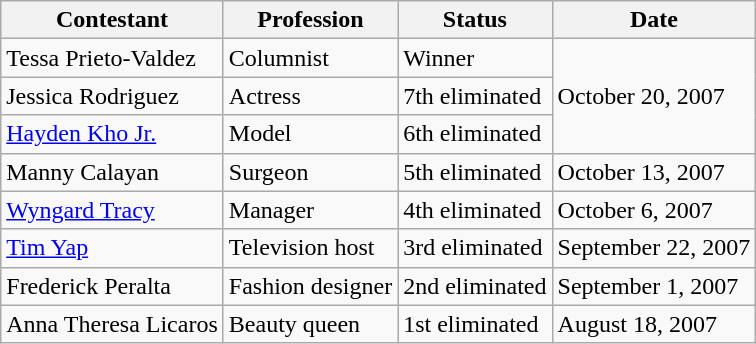<table class="wikitable">
<tr>
<th>Contestant</th>
<th>Profession</th>
<th>Status</th>
<th>Date</th>
</tr>
<tr>
<td>Tessa Prieto-Valdez</td>
<td>Columnist</td>
<td>Winner</td>
<td rowspan=3>October 20, 2007</td>
</tr>
<tr>
<td>Jessica Rodriguez</td>
<td>Actress</td>
<td>7th eliminated</td>
</tr>
<tr>
<td><a href='#'>Hayden Kho Jr.</a></td>
<td>Model</td>
<td>6th eliminated</td>
</tr>
<tr>
<td>Manny Calayan</td>
<td>Surgeon</td>
<td>5th eliminated</td>
<td>October 13, 2007</td>
</tr>
<tr>
<td><a href='#'>Wyngard Tracy</a></td>
<td>Manager</td>
<td>4th eliminated</td>
<td>October 6, 2007</td>
</tr>
<tr>
<td><a href='#'>Tim Yap</a></td>
<td>Television host</td>
<td>3rd eliminated</td>
<td>September 22, 2007</td>
</tr>
<tr>
<td>Frederick Peralta</td>
<td>Fashion designer</td>
<td>2nd eliminated</td>
<td>September 1, 2007</td>
</tr>
<tr>
<td>Anna Theresa Licaros</td>
<td>Beauty queen</td>
<td>1st eliminated</td>
<td>August 18, 2007</td>
</tr>
</table>
